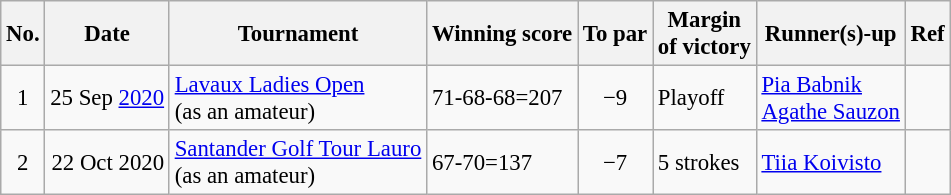<table class="wikitable" style="font-size:95%;">
<tr>
<th>No.</th>
<th>Date</th>
<th>Tournament</th>
<th>Winning score</th>
<th>To par</th>
<th>Margin<br>of victory</th>
<th>Runner(s)-up</th>
<th>Ref</th>
</tr>
<tr>
<td align=center>1</td>
<td align=right>25 Sep <a href='#'>2020</a></td>
<td><a href='#'>Lavaux Ladies Open</a><br>(as an amateur)</td>
<td>71-68-68=207</td>
<td align=center>−9</td>
<td>Playoff</td>
<td> <a href='#'>Pia Babnik</a><br> <a href='#'>Agathe Sauzon</a></td>
<td></td>
</tr>
<tr>
<td align=center>2</td>
<td align=right>22 Oct 2020</td>
<td><a href='#'>Santander Golf Tour Lauro</a><br>(as an amateur)</td>
<td>67-70=137</td>
<td align=center>−7</td>
<td>5 strokes</td>
<td> <a href='#'>Tiia Koivisto</a></td>
<td></td>
</tr>
</table>
